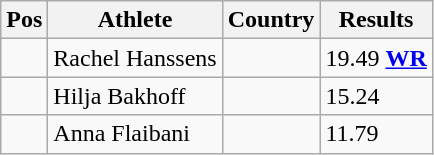<table class="wikitable">
<tr>
<th>Pos</th>
<th>Athlete</th>
<th>Country</th>
<th>Results</th>
</tr>
<tr>
<td align="center"></td>
<td>Rachel Hanssens</td>
<td></td>
<td>19.49  <strong><a href='#'>WR</a></strong></td>
</tr>
<tr>
<td align="center"></td>
<td>Hilja Bakhoff</td>
<td></td>
<td>15.24</td>
</tr>
<tr>
<td align="center"></td>
<td>Anna Flaibani</td>
<td></td>
<td>11.79</td>
</tr>
</table>
